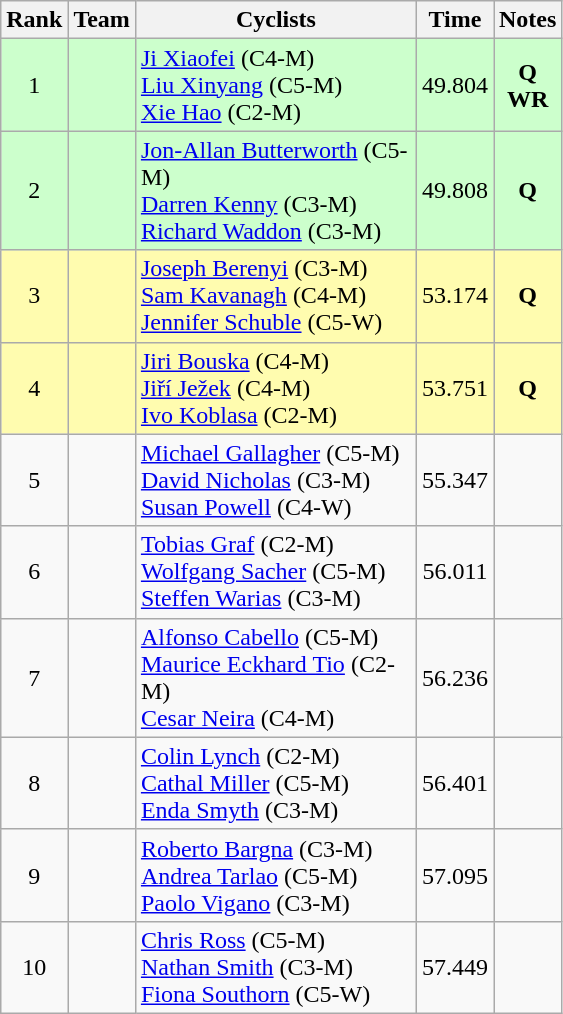<table class="wikitable sortable">
<tr>
<th width=20>Rank</th>
<th>Team</th>
<th class="unsortable" width=180>Cyclists</th>
<th>Time</th>
<th class="unsortable">Notes</th>
</tr>
<tr bgcolor="ccffcc">
<td align="center">1</td>
<td></td>
<td><a href='#'>Ji Xiaofei</a> (C4-M)<br><a href='#'>Liu Xinyang</a> (C5-M)<br><a href='#'>Xie Hao</a> (C2-M)</td>
<td align="center">49.804</td>
<td align="center"><strong>Q</strong><br><strong>WR</strong></td>
</tr>
<tr bgcolor="ccffcc">
<td align="center">2</td>
<td></td>
<td><a href='#'>Jon-Allan Butterworth</a> (C5-M)<br><a href='#'>Darren Kenny</a> (C3-M)<br><a href='#'>Richard Waddon</a> (C3-M)</td>
<td align="center">49.808</td>
<td align="center"><strong>Q</strong></td>
</tr>
<tr bgcolor="fffcaf">
<td align="center">3</td>
<td></td>
<td><a href='#'>Joseph Berenyi</a> (C3-M)<br><a href='#'>Sam Kavanagh</a> (C4-M)<br><a href='#'>Jennifer Schuble</a> (C5-W)</td>
<td align="center">53.174</td>
<td align="center"><strong>Q</strong></td>
</tr>
<tr bgcolor="fffcaf">
<td align="center">4</td>
<td></td>
<td><a href='#'>Jiri Bouska</a> (C4-M)<br><a href='#'>Jiří Ježek</a> (C4-M)<br><a href='#'>Ivo Koblasa</a> (C2-M)</td>
<td align="center">53.751</td>
<td align="center"><strong>Q</strong></td>
</tr>
<tr>
<td align="center">5</td>
<td></td>
<td><a href='#'>Michael Gallagher</a> (C5-M)<br><a href='#'>David Nicholas</a> (C3-M)<br><a href='#'>Susan Powell</a> (C4-W)</td>
<td align="center">55.347</td>
<td></td>
</tr>
<tr>
<td align="center">6</td>
<td></td>
<td><a href='#'>Tobias Graf</a> (C2-M)<br><a href='#'>Wolfgang Sacher</a> (C5-M)<br><a href='#'>Steffen Warias</a> (C3-M)</td>
<td align="center">56.011</td>
<td></td>
</tr>
<tr>
<td align="center">7</td>
<td></td>
<td><a href='#'>Alfonso Cabello</a> (C5-M)<br><a href='#'>Maurice Eckhard Tio</a> (C2-M)<br><a href='#'>Cesar Neira</a> (C4-M)</td>
<td align="center">56.236</td>
<td></td>
</tr>
<tr>
<td align="center">8</td>
<td></td>
<td><a href='#'>Colin Lynch</a> (C2-M)<br><a href='#'>Cathal Miller</a> (C5-M)<br><a href='#'>Enda Smyth</a> (C3-M)</td>
<td align="center">56.401</td>
<td></td>
</tr>
<tr>
<td align="center">9</td>
<td></td>
<td><a href='#'>Roberto Bargna</a> (C3-M)<br><a href='#'>Andrea Tarlao</a> (C5-M)<br><a href='#'>Paolo Vigano</a> (C3-M)</td>
<td align="center">57.095</td>
<td></td>
</tr>
<tr>
<td align="center">10</td>
<td></td>
<td><a href='#'>Chris Ross</a> (C5-M)<br><a href='#'>Nathan Smith</a> (C3-M)<br><a href='#'>Fiona Southorn</a> (C5-W)</td>
<td align="center">57.449</td>
<td></td>
</tr>
</table>
